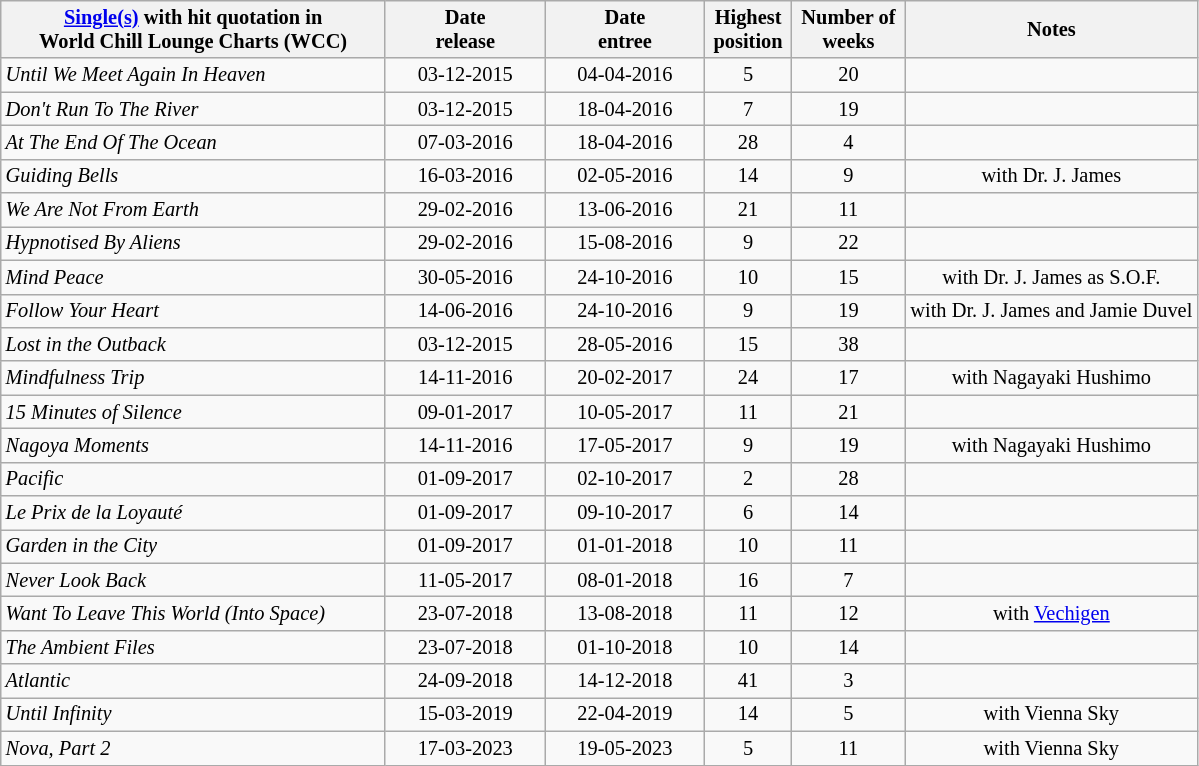<table class="wikitable sortable" style="margin:0.5em 1em 0.5em 0; font-size: 85%; text-align:center;">
<tr>
<th width=250><a href='#'>Single(s)</a> with hit quotation in<br> World Chill Lounge Charts (WCC)</th>
<th width="100">Date <br>release</th>
<th width="100">Date <br>entree</th>
<th> Highest <br>position</th>
<th> Number of <br>weeks</th>
<th> Notes </th>
</tr>
<tr>
<td align="left"><em>Until We Meet Again In Heaven</em></td>
<td>03-12-2015</td>
<td>04-04-2016</td>
<td>5</td>
<td>20</td>
<td></td>
</tr>
<tr>
<td align="left"><em>Don't Run To The River</em></td>
<td>03-12-2015</td>
<td>18-04-2016</td>
<td>7</td>
<td>19</td>
<td></td>
</tr>
<tr>
<td align="left"><em>At The End Of The Ocean</em></td>
<td>07-03-2016</td>
<td>18-04-2016</td>
<td>28</td>
<td>4</td>
<td></td>
</tr>
<tr>
<td align="left"><em>Guiding Bells</em></td>
<td>16-03-2016</td>
<td>02-05-2016</td>
<td>14</td>
<td>9</td>
<td>with Dr. J. James</td>
</tr>
<tr>
<td align="left"><em>We Are Not From Earth</em></td>
<td>29-02-2016</td>
<td>13-06-2016</td>
<td>21</td>
<td>11</td>
<td></td>
</tr>
<tr>
<td align="left"><em>Hypnotised By Aliens</em></td>
<td>29-02-2016</td>
<td>15-08-2016</td>
<td>9</td>
<td>22</td>
<td></td>
</tr>
<tr>
<td align="left"><em>Mind Peace</em></td>
<td>30-05-2016</td>
<td>24-10-2016</td>
<td>10</td>
<td>15</td>
<td>with Dr. J. James as S.O.F.</td>
</tr>
<tr>
<td align="left"><em>Follow Your Heart</em></td>
<td>14-06-2016</td>
<td>24-10-2016</td>
<td>9</td>
<td>19</td>
<td>with Dr. J. James and Jamie Duvel</td>
</tr>
<tr>
<td align="left"><em>Lost in the Outback</em></td>
<td>03-12-2015</td>
<td>28-05-2016</td>
<td>15</td>
<td>38</td>
<td></td>
</tr>
<tr>
<td align="left"><em>Mindfulness Trip</em></td>
<td>14-11-2016</td>
<td>20-02-2017</td>
<td>24</td>
<td>17</td>
<td>with Nagayaki Hushimo</td>
</tr>
<tr>
<td align="left"><em>15 Minutes of Silence</em></td>
<td>09-01-2017</td>
<td>10-05-2017</td>
<td>11</td>
<td>21</td>
<td></td>
</tr>
<tr>
<td align="left"><em>Nagoya Moments</em></td>
<td>14-11-2016</td>
<td>17-05-2017</td>
<td>9</td>
<td>19</td>
<td>with Nagayaki Hushimo</td>
</tr>
<tr>
<td align="left"><em>Pacific</em></td>
<td>01-09-2017</td>
<td>02-10-2017</td>
<td>2</td>
<td>28</td>
<td></td>
</tr>
<tr>
<td align="left"><em>Le Prix de la Loyauté</em></td>
<td>01-09-2017</td>
<td>09-10-2017</td>
<td>6</td>
<td>14</td>
<td></td>
</tr>
<tr>
<td align="left"><em>Garden in the City</em></td>
<td>01-09-2017</td>
<td>01-01-2018</td>
<td>10</td>
<td>11</td>
<td></td>
</tr>
<tr>
<td align="left"><em>Never Look Back</em></td>
<td>11-05-2017</td>
<td>08-01-2018</td>
<td>16</td>
<td>7</td>
<td></td>
</tr>
<tr>
<td align="left"><em>Want To Leave This World (Into Space)</em></td>
<td>23-07-2018</td>
<td>13-08-2018</td>
<td>11</td>
<td>12</td>
<td>with <a href='#'>Vechigen</a></td>
</tr>
<tr>
<td align="left"><em>The Ambient Files</em></td>
<td>23-07-2018</td>
<td>01-10-2018</td>
<td>10</td>
<td>14</td>
<td></td>
</tr>
<tr>
<td align="left"><em>Atlantic</em></td>
<td>24-09-2018</td>
<td>14-12-2018</td>
<td>41</td>
<td>3</td>
<td></td>
</tr>
<tr>
<td align="left"><em>Until Infinity</em></td>
<td>15-03-2019</td>
<td>22-04-2019</td>
<td>14</td>
<td>5</td>
<td>with Vienna Sky</td>
</tr>
<tr>
<td align="left"><em>Nova, Part 2</em></td>
<td>17-03-2023</td>
<td>19-05-2023</td>
<td>5</td>
<td>11</td>
<td>with Vienna Sky</td>
</tr>
</table>
